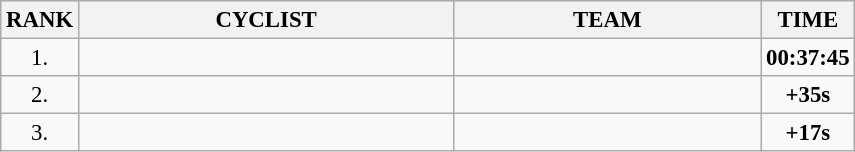<table class="wikitable" style="font-size:95%;">
<tr>
<th>RANK</th>
<th align="left" style="width: 16em">CYCLIST</th>
<th align="left" style="width: 13em">TEAM</th>
<th>TIME</th>
</tr>
<tr>
<td align="center">1.</td>
<td></td>
<td></td>
<td align="center"><strong>00:37:45</strong></td>
</tr>
<tr>
<td align="center">2.</td>
<td></td>
<td></td>
<td align="center"><strong>+35s</strong></td>
</tr>
<tr>
<td align="center">3.</td>
<td></td>
<td></td>
<td align="center"><strong>+17s</strong></td>
</tr>
</table>
